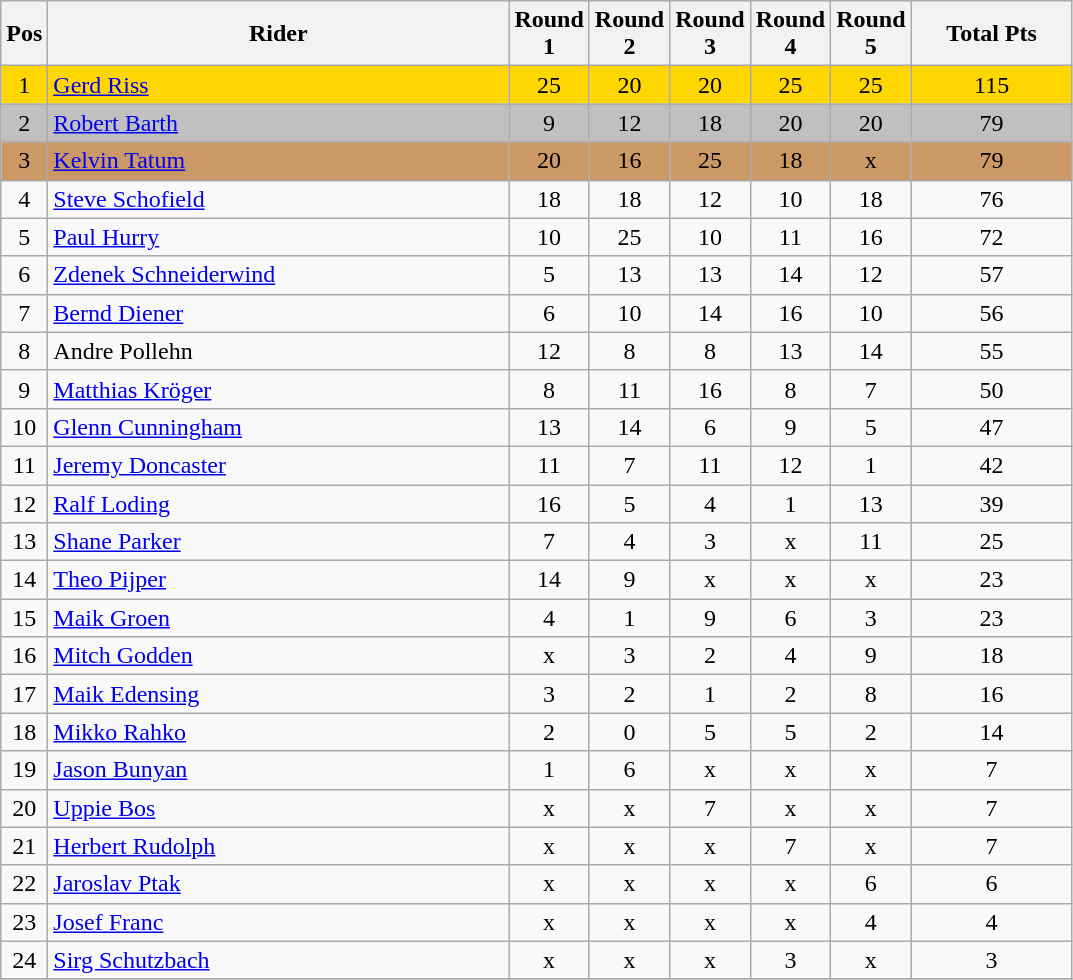<table class="wikitable" style="font-size: 100%">
<tr>
<th width=20>Pos</th>
<th width=300>Rider</th>
<th width=40>Round 1</th>
<th width=40>Round 2</th>
<th width=40>Round 3</th>
<th width=40>Round 4</th>
<th width=40>Round 5</th>
<th width=100>Total Pts</th>
</tr>
<tr align=center style="background-color: gold;">
<td>1</td>
<td align="left"> <a href='#'>Gerd Riss</a></td>
<td>25</td>
<td>20</td>
<td>20</td>
<td>25</td>
<td>25</td>
<td>115</td>
</tr>
<tr align=center style="background-color: silver;">
<td>2</td>
<td align="left"> <a href='#'>Robert Barth</a></td>
<td>9</td>
<td>12</td>
<td>18</td>
<td>20</td>
<td>20</td>
<td>79</td>
</tr>
<tr align=center style="background-color: #cc9966;">
<td>3</td>
<td align="left"> <a href='#'>Kelvin Tatum</a></td>
<td>20</td>
<td>16</td>
<td>25</td>
<td>18</td>
<td>x</td>
<td>79</td>
</tr>
<tr align=center>
<td>4</td>
<td align="left"> <a href='#'>Steve Schofield</a></td>
<td>18</td>
<td>18</td>
<td>12</td>
<td>10</td>
<td>18</td>
<td>76</td>
</tr>
<tr align=center>
<td>5</td>
<td align="left"> <a href='#'>Paul Hurry </a></td>
<td>10</td>
<td>25</td>
<td>10</td>
<td>11</td>
<td>16</td>
<td>72</td>
</tr>
<tr align=center>
<td>6</td>
<td align="left"> <a href='#'>Zdenek Schneiderwind</a></td>
<td>5</td>
<td>13</td>
<td>13</td>
<td>14</td>
<td>12</td>
<td>57</td>
</tr>
<tr align=center>
<td>7</td>
<td align="left"> <a href='#'>Bernd Diener</a></td>
<td>6</td>
<td>10</td>
<td>14</td>
<td>16</td>
<td>10</td>
<td>56</td>
</tr>
<tr align=center>
<td>8</td>
<td align="left"> Andre Pollehn</td>
<td>12</td>
<td>8</td>
<td>8</td>
<td>13</td>
<td>14</td>
<td>55</td>
</tr>
<tr align=center>
<td>9</td>
<td align="left">  <a href='#'>Matthias Kröger</a></td>
<td>8</td>
<td>11</td>
<td>16</td>
<td>8</td>
<td>7</td>
<td>50</td>
</tr>
<tr align=center>
<td>10</td>
<td align="left"> <a href='#'>Glenn Cunningham</a></td>
<td>13</td>
<td>14</td>
<td>6</td>
<td>9</td>
<td>5</td>
<td>47</td>
</tr>
<tr align=center>
<td>11</td>
<td align="left">  <a href='#'>Jeremy Doncaster</a></td>
<td>11</td>
<td>7</td>
<td>11</td>
<td>12</td>
<td>1</td>
<td>42</td>
</tr>
<tr align=center>
<td>12</td>
<td align="left"> <a href='#'>Ralf Loding</a></td>
<td>16</td>
<td>5</td>
<td>4</td>
<td>1</td>
<td>13</td>
<td>39</td>
</tr>
<tr align=center>
<td>13</td>
<td align="left">  <a href='#'>Shane Parker</a></td>
<td>7</td>
<td>4</td>
<td>3</td>
<td>x</td>
<td>11</td>
<td>25</td>
</tr>
<tr align=center>
<td>14</td>
<td align="left"> <a href='#'>Theo Pijper</a></td>
<td>14</td>
<td>9</td>
<td>x</td>
<td>x</td>
<td>x</td>
<td>23</td>
</tr>
<tr align=center>
<td>15</td>
<td align="left"> <a href='#'>Maik Groen</a></td>
<td>4</td>
<td>1</td>
<td>9</td>
<td>6</td>
<td>3</td>
<td>23</td>
</tr>
<tr align=center>
<td>16</td>
<td align="left">  <a href='#'>Mitch Godden</a></td>
<td>x</td>
<td>3</td>
<td>2</td>
<td>4</td>
<td>9</td>
<td>18</td>
</tr>
<tr align=center>
<td>17</td>
<td align="left"> <a href='#'>Maik Edensing</a></td>
<td>3</td>
<td>2</td>
<td>1</td>
<td>2</td>
<td>8</td>
<td>16</td>
</tr>
<tr align=center>
<td>18</td>
<td align="left"> <a href='#'>Mikko Rahko</a></td>
<td>2</td>
<td>0</td>
<td>5</td>
<td>5</td>
<td>2</td>
<td>14</td>
</tr>
<tr align=center>
<td>19</td>
<td align="left"> <a href='#'>Jason Bunyan</a></td>
<td>1</td>
<td>6</td>
<td>x</td>
<td>x</td>
<td>x</td>
<td>7</td>
</tr>
<tr align=center>
<td>20</td>
<td align="left"> <a href='#'>Uppie Bos</a></td>
<td>x</td>
<td>x</td>
<td>7</td>
<td>x</td>
<td>x</td>
<td>7</td>
</tr>
<tr align=center>
<td>21</td>
<td align="left"> <a href='#'>Herbert Rudolph</a></td>
<td>x</td>
<td>x</td>
<td>x</td>
<td>7</td>
<td>x</td>
<td>7</td>
</tr>
<tr align=center>
<td>22</td>
<td align="left"> <a href='#'>Jaroslav Ptak</a></td>
<td>x</td>
<td>x</td>
<td>x</td>
<td>x</td>
<td>6</td>
<td>6</td>
</tr>
<tr align=center>
<td>23</td>
<td align="left"> <a href='#'>Josef Franc</a></td>
<td>x</td>
<td>x</td>
<td>x</td>
<td>x</td>
<td>4</td>
<td>4</td>
</tr>
<tr align=center>
<td>24</td>
<td align="left"> <a href='#'>Sirg Schutzbach</a></td>
<td>x</td>
<td>x</td>
<td>x</td>
<td>3</td>
<td>x</td>
<td>3</td>
</tr>
<tr align=center>
</tr>
</table>
